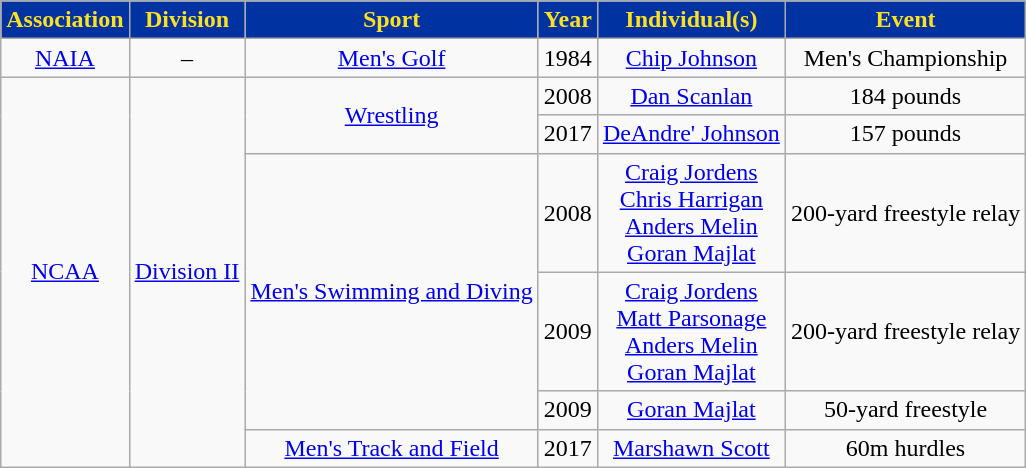<table class="wikitable" style="text-align:center">
<tr>
<th style="background:#0033A1; color:#FDE021;">Association</th>
<th style="background:#0033A1; color:#FDE021;">Division</th>
<th style="background:#0033A1; color:#FDE021;">Sport</th>
<th style="background:#0033A1; color:#FDE021;">Year</th>
<th style="background:#0033A1; color:#FDE021;">Individual(s)</th>
<th style="background:#0033A1; color:#FDE021;">Event</th>
</tr>
<tr align="center">
<td><a href='#'>NAIA</a></td>
<td>–</td>
<td><a href='#'>Men's Golf</a></td>
<td>1984</td>
<td><a href='#'>Chip Johnson</a></td>
<td>Men's Championship</td>
</tr>
<tr align="center">
<td rowspan="6"><a href='#'>NCAA</a></td>
<td rowspan="6"><a href='#'>Division II</a></td>
<td rowspan="2"><a href='#'>Wrestling</a></td>
<td>2008</td>
<td><a href='#'>Dan Scanlan</a></td>
<td>184 pounds</td>
</tr>
<tr align="center">
<td>2017</td>
<td><a href='#'>DeAndre' Johnson</a></td>
<td>157 pounds</td>
</tr>
<tr align="center">
<td rowspan="3"><a href='#'>Men's Swimming and Diving</a></td>
<td>2008</td>
<td><a href='#'>Craig Jordens</a><br><a href='#'>Chris Harrigan</a><br><a href='#'>Anders Melin</a><br><a href='#'>Goran Majlat</a></td>
<td>200-yard freestyle relay</td>
</tr>
<tr align="center">
<td>2009</td>
<td><a href='#'>Craig Jordens</a><br><a href='#'>Matt Parsonage</a><br><a href='#'>Anders Melin</a><br><a href='#'>Goran Majlat</a></td>
<td>200-yard freestyle relay</td>
</tr>
<tr align="center">
<td>2009</td>
<td><a href='#'>Goran Majlat</a></td>
<td>50-yard freestyle</td>
</tr>
<tr align="center">
<td><a href='#'>Men's Track and Field</a></td>
<td>2017</td>
<td><a href='#'>Marshawn Scott</a></td>
<td>60m hurdles</td>
</tr>
</table>
